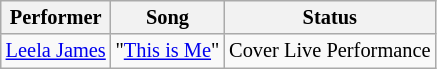<table class="wikitable" style="font-size:85%">
<tr>
<th>Performer</th>
<th>Song</th>
<th>Status</th>
</tr>
<tr>
<td> <a href='#'>Leela James</a></td>
<td>"<a href='#'>This is Me</a>"</td>
<td>Cover Live Performance</td>
</tr>
</table>
